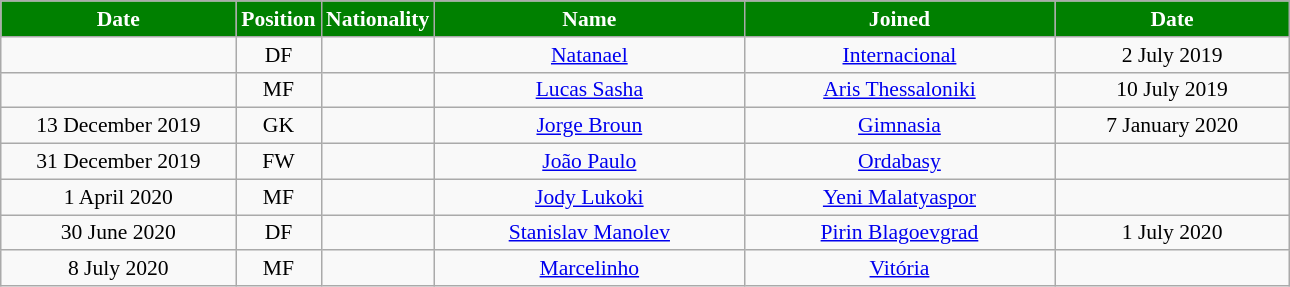<table class="wikitable"  style="text-align:center; font-size:90%; ">
<tr>
<th style="background:green; color:white; width:150px;">Date</th>
<th style="background:green; color:white; width:50px;">Position</th>
<th style="background:green; color:white; width:50px;">Nationality</th>
<th style="background:green; color:white; width:200px;">Name</th>
<th style="background:green; color:white; width:200px;">Joined</th>
<th style="background:green; color:white; width:150px;">Date</th>
</tr>
<tr>
<td></td>
<td>DF</td>
<td></td>
<td><a href='#'>Natanael</a></td>
<td><a href='#'>Internacional</a></td>
<td>2 July 2019</td>
</tr>
<tr>
<td></td>
<td>MF</td>
<td></td>
<td><a href='#'>Lucas Sasha</a></td>
<td><a href='#'>Aris Thessaloniki</a></td>
<td>10 July 2019</td>
</tr>
<tr>
<td>13 December 2019</td>
<td>GK</td>
<td></td>
<td><a href='#'>Jorge Broun</a></td>
<td><a href='#'>Gimnasia</a></td>
<td>7 January 2020</td>
</tr>
<tr>
<td>31 December 2019</td>
<td>FW</td>
<td></td>
<td><a href='#'>João Paulo</a></td>
<td><a href='#'>Ordabasy</a></td>
<td></td>
</tr>
<tr>
<td>1 April 2020</td>
<td>MF</td>
<td></td>
<td><a href='#'>Jody Lukoki</a></td>
<td><a href='#'>Yeni Malatyaspor</a></td>
<td></td>
</tr>
<tr>
<td>30 June 2020</td>
<td>DF</td>
<td></td>
<td><a href='#'>Stanislav Manolev</a></td>
<td><a href='#'>Pirin Blagoevgrad</a></td>
<td>1 July 2020</td>
</tr>
<tr>
<td>8 July 2020</td>
<td>MF</td>
<td></td>
<td><a href='#'>Marcelinho</a></td>
<td><a href='#'>Vitória</a></td>
<td></td>
</tr>
</table>
